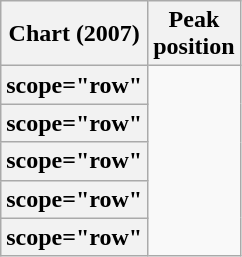<table class="wikitable plainrowheaders sortable">
<tr>
<th scope="col">Chart (2007)</th>
<th scope="col">Peak<br>position</th>
</tr>
<tr>
<th>scope="row" </th>
</tr>
<tr>
<th>scope="row" </th>
</tr>
<tr>
<th>scope="row" </th>
</tr>
<tr>
<th>scope="row" </th>
</tr>
<tr>
<th>scope="row" </th>
</tr>
</table>
